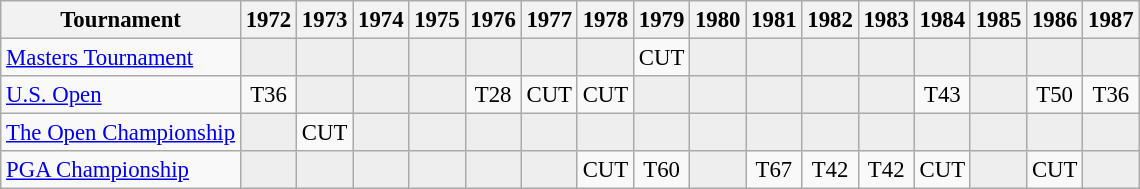<table class="wikitable" style="font-size:95%;text-align:center;">
<tr>
<th>Tournament</th>
<th>1972</th>
<th>1973</th>
<th>1974</th>
<th>1975</th>
<th>1976</th>
<th>1977</th>
<th>1978</th>
<th>1979</th>
<th>1980</th>
<th>1981</th>
<th>1982</th>
<th>1983</th>
<th>1984</th>
<th>1985</th>
<th>1986</th>
<th>1987</th>
</tr>
<tr>
<td align=left><a href='#'>Masters Tournament</a></td>
<td style="background:#eeeeee;"></td>
<td style="background:#eeeeee;"></td>
<td style="background:#eeeeee;"></td>
<td style="background:#eeeeee;"></td>
<td style="background:#eeeeee;"></td>
<td style="background:#eeeeee;"></td>
<td style="background:#eeeeee;"></td>
<td>CUT</td>
<td style="background:#eeeeee;"></td>
<td style="background:#eeeeee;"></td>
<td style="background:#eeeeee;"></td>
<td style="background:#eeeeee;"></td>
<td style="background:#eeeeee;"></td>
<td style="background:#eeeeee;"></td>
<td style="background:#eeeeee;"></td>
<td style="background:#eeeeee;"></td>
</tr>
<tr>
<td align=left><a href='#'>U.S. Open</a></td>
<td>T36</td>
<td style="background:#eeeeee;"></td>
<td style="background:#eeeeee;"></td>
<td style="background:#eeeeee;"></td>
<td>T28</td>
<td>CUT</td>
<td>CUT</td>
<td style="background:#eeeeee;"></td>
<td style="background:#eeeeee;"></td>
<td style="background:#eeeeee;"></td>
<td style="background:#eeeeee;"></td>
<td style="background:#eeeeee;"></td>
<td>T43</td>
<td style="background:#eeeeee;"></td>
<td>T50</td>
<td>T36</td>
</tr>
<tr>
<td align=left><a href='#'>The Open Championship</a></td>
<td style="background:#eeeeee;"></td>
<td>CUT</td>
<td style="background:#eeeeee;"></td>
<td style="background:#eeeeee;"></td>
<td style="background:#eeeeee;"></td>
<td style="background:#eeeeee;"></td>
<td style="background:#eeeeee;"></td>
<td style="background:#eeeeee;"></td>
<td style="background:#eeeeee;"></td>
<td style="background:#eeeeee;"></td>
<td style="background:#eeeeee;"></td>
<td style="background:#eeeeee;"></td>
<td style="background:#eeeeee;"></td>
<td style="background:#eeeeee;"></td>
<td style="background:#eeeeee;"></td>
<td style="background:#eeeeee;"></td>
</tr>
<tr>
<td align=left><a href='#'>PGA Championship</a></td>
<td style="background:#eeeeee;"></td>
<td style="background:#eeeeee;"></td>
<td style="background:#eeeeee;"></td>
<td style="background:#eeeeee;"></td>
<td style="background:#eeeeee;"></td>
<td style="background:#eeeeee;"></td>
<td>CUT</td>
<td>T60</td>
<td style="background:#eeeeee;"></td>
<td>T67</td>
<td>T42</td>
<td>T42</td>
<td>CUT</td>
<td style="background:#eeeeee;"></td>
<td>CUT</td>
<td style="background:#eeeeee;"></td>
</tr>
</table>
